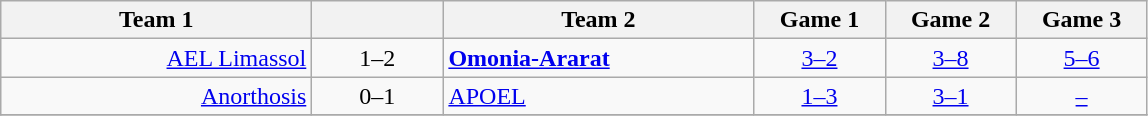<table class=wikitable style="text-align:center">
<tr>
<th width=200>Team 1</th>
<th width=80></th>
<th width=200>Team 2</th>
<th width=80>Game 1</th>
<th width=80>Game 2</th>
<th width=80>Game 3</th>
</tr>
<tr>
<td align=right><a href='#'>AEL Limassol</a></td>
<td>1–2</td>
<td align=left><strong><a href='#'>Omonia-Ararat</a></strong></td>
<td><a href='#'>3–2</a></td>
<td><a href='#'>3–8</a></td>
<td><a href='#'>5–6</a></td>
</tr>
<tr>
<td align=right><a href='#'>Anorthosis</a></td>
<td>0–1</td>
<td align=left><a href='#'>APOEL</a></td>
<td><a href='#'>1–3</a></td>
<td><a href='#'>3–1</a></td>
<td><a href='#'>–</a></td>
</tr>
<tr>
</tr>
</table>
